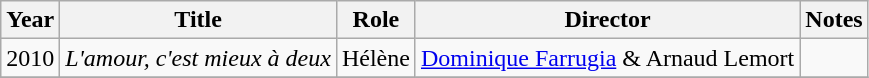<table class="wikitable">
<tr>
<th>Year</th>
<th>Title</th>
<th>Role</th>
<th>Director</th>
<th>Notes</th>
</tr>
<tr>
<td rowspan=1>2010</td>
<td><em>L'amour, c'est mieux à deux</em></td>
<td>Hélène</td>
<td><a href='#'>Dominique Farrugia</a> & Arnaud Lemort</td>
<td></td>
</tr>
<tr>
</tr>
</table>
